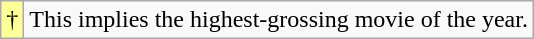<table class="wikitable">
<tr>
<td style="background-color:#FFFF99">†</td>
<td>This implies the highest-grossing movie of the year.</td>
</tr>
</table>
